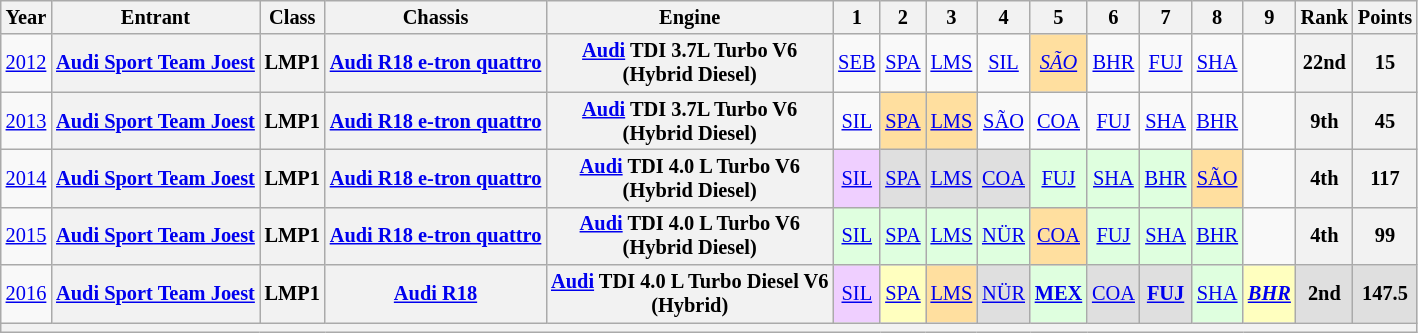<table class="wikitable" style="text-align:center; font-size:85%">
<tr>
<th scope="col">Year</th>
<th scope="col">Entrant</th>
<th scope="col">Class</th>
<th scope="col">Chassis</th>
<th scope="col">Engine</th>
<th scope="col">1</th>
<th scope="col">2</th>
<th scope="col">3</th>
<th scope="col">4</th>
<th scope="col">5</th>
<th scope="col">6</th>
<th scope="col">7</th>
<th scope="col">8</th>
<th scope="col">9</th>
<th scope="col">Rank</th>
<th scope="col">Points</th>
</tr>
<tr>
<td><a href='#'>2012</a></td>
<th nowrap><a href='#'>Audi Sport Team Joest</a></th>
<th>LMP1</th>
<th nowrap><a href='#'>Audi R18 e-tron quattro</a></th>
<th nowrap><a href='#'>Audi</a> TDI 3.7L Turbo V6<br> (Hybrid Diesel)</th>
<td><a href='#'>SEB</a></td>
<td><a href='#'>SPA</a></td>
<td><a href='#'>LMS</a></td>
<td><a href='#'>SIL</a></td>
<td style="background:#FFDF9F;"><em><a href='#'>SÃO</a></em><br></td>
<td><a href='#'>BHR</a></td>
<td><a href='#'>FUJ</a></td>
<td><a href='#'>SHA</a></td>
<td></td>
<th>22nd</th>
<th>15</th>
</tr>
<tr>
<td><a href='#'>2013</a></td>
<th nowrap><a href='#'>Audi Sport Team Joest</a></th>
<th>LMP1</th>
<th nowrap><a href='#'>Audi R18 e-tron quattro</a></th>
<th nowrap><a href='#'>Audi</a> TDI 3.7L Turbo V6<br> (Hybrid Diesel)</th>
<td><a href='#'>SIL</a></td>
<td style="background:#FFDF9F;"><a href='#'>SPA</a><br></td>
<td style="background:#FFDF9F;"><a href='#'>LMS</a><br></td>
<td><a href='#'>SÃO</a></td>
<td><a href='#'>COA</a></td>
<td><a href='#'>FUJ</a></td>
<td><a href='#'>SHA</a></td>
<td><a href='#'>BHR</a></td>
<td></td>
<th>9th</th>
<th>45</th>
</tr>
<tr>
<td><a href='#'>2014</a></td>
<th nowrap><a href='#'>Audi Sport Team Joest</a></th>
<th>LMP1</th>
<th nowrap><a href='#'>Audi R18 e-tron quattro</a></th>
<th nowrap><a href='#'>Audi</a> TDI 4.0 L Turbo V6<br> (Hybrid Diesel)</th>
<td style="background:#EFCFFF;"><a href='#'>SIL</a><br></td>
<td style="background:#DFDFDF;"><a href='#'>SPA</a><br></td>
<td style="background:#DFDFDF;"><a href='#'>LMS</a><br></td>
<td style="background:#DFDFDF;"><a href='#'>COA</a><br></td>
<td style="background:#DFFFDF;"><a href='#'>FUJ</a><br></td>
<td style="background:#DFFFDF;"><a href='#'>SHA</a><br></td>
<td style="background:#DFFFDF;"><a href='#'>BHR</a><br></td>
<td style="background:#FFDF9F;"><a href='#'>SÃO</a><br></td>
<td></td>
<th>4th</th>
<th>117</th>
</tr>
<tr>
<td><a href='#'>2015</a></td>
<th nowrap><a href='#'>Audi Sport Team Joest</a></th>
<th>LMP1</th>
<th nowrap><a href='#'>Audi R18 e-tron quattro</a></th>
<th nowrap><a href='#'>Audi</a> TDI 4.0 L Turbo V6<br>(Hybrid Diesel)</th>
<td style="background:#DFFFDF;"><a href='#'>SIL</a><br></td>
<td style="background:#DFFFDF;"><a href='#'>SPA</a><br></td>
<td style="background:#DFFFDF;"><a href='#'>LMS</a><br></td>
<td style="background:#DFFFDF;"><a href='#'>NÜR</a><br></td>
<td style="background:#FFDF9F;"><a href='#'>COA</a><br></td>
<td style="background:#DFFFDF;"><a href='#'>FUJ</a><br></td>
<td style="background:#DFFFDF;"><a href='#'>SHA</a><br></td>
<td style="background:#DFFFDF;"><a href='#'>BHR</a><br></td>
<td></td>
<th>4th</th>
<th>99</th>
</tr>
<tr>
<td><a href='#'>2016</a></td>
<th nowrap><a href='#'>Audi Sport Team Joest</a></th>
<th>LMP1</th>
<th nowrap><a href='#'>Audi R18</a></th>
<th nowrap><a href='#'>Audi</a> TDI 4.0 L Turbo Diesel V6<br>(Hybrid)</th>
<td style="background:#EFCFFF;"><a href='#'>SIL</a><br></td>
<td style="background:#FFFFBF;"><a href='#'>SPA</a><br></td>
<td style="background:#FFDF9F;"><a href='#'>LMS</a><br></td>
<td style="background:#DFDFDF;"><a href='#'>NÜR</a><br></td>
<td style="background:#DFFFDF;"><strong><a href='#'>MEX</a></strong><br></td>
<td style="background:#DFDFDF;"><a href='#'>COA</a><br></td>
<td style="background:#DFDFDF;"><strong><a href='#'>FUJ</a></strong><br></td>
<td style="background:#DFFFDF;"><a href='#'>SHA</a><br></td>
<td style="background:#FFFFBF;"><strong><em><a href='#'>BHR</a></em></strong><br></td>
<th style="background:#DFDFDF;">2nd</th>
<th style="background:#DFDFDF;">147.5</th>
</tr>
<tr>
<th colspan="16"></th>
</tr>
</table>
